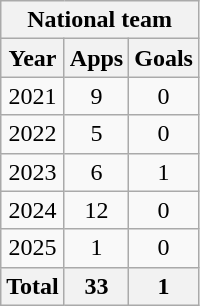<table class="wikitable" style="text-align:center">
<tr>
<th colspan=3>National team</th>
</tr>
<tr>
<th>Year</th>
<th>Apps</th>
<th>Goals</th>
</tr>
<tr>
<td>2021</td>
<td>9</td>
<td>0</td>
</tr>
<tr>
<td>2022</td>
<td>5</td>
<td>0</td>
</tr>
<tr>
<td>2023</td>
<td>6</td>
<td>1</td>
</tr>
<tr>
<td>2024</td>
<td>12</td>
<td>0</td>
</tr>
<tr>
<td>2025</td>
<td>1</td>
<td>0</td>
</tr>
<tr>
<th>Total</th>
<th>33</th>
<th>1</th>
</tr>
</table>
